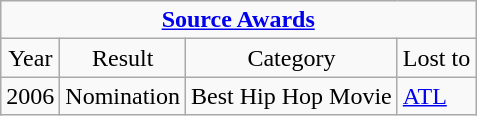<table class="wikitable">
<tr>
<td align="center" colspan="4"><strong><a href='#'>Source Awards</a></strong></td>
</tr>
<tr>
<td align="center">Year</td>
<td align="center">Result</td>
<td align="center">Category</td>
<td align="center">Lost to</td>
</tr>
<tr>
<td>2006</td>
<td>Nomination</td>
<td>Best Hip Hop Movie</td>
<td><a href='#'>ATL</a></td>
</tr>
</table>
